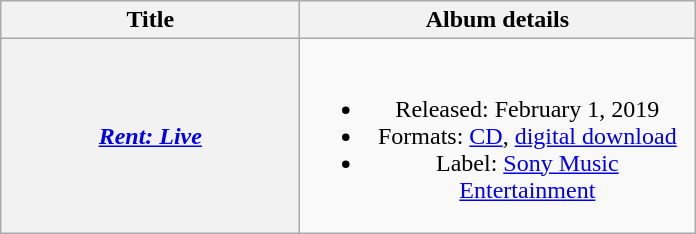<table class="wikitable plainrowheaders" style="text-align:center;">
<tr>
<th scope="col" rowspan="1" style="width:12em;">Title</th>
<th scope="col" rowspan="1" style="width:16em;">Album details</th>
</tr>
<tr>
<th scope="row"><em><a href='#'>Rent: Live</a></em></th>
<td><br><ul><li>Released: February 1, 2019</li><li>Formats: <a href='#'>CD</a>, <a href='#'>digital download</a></li><li>Label: <a href='#'>Sony Music Entertainment</a></li></ul></td>
</tr>
</table>
